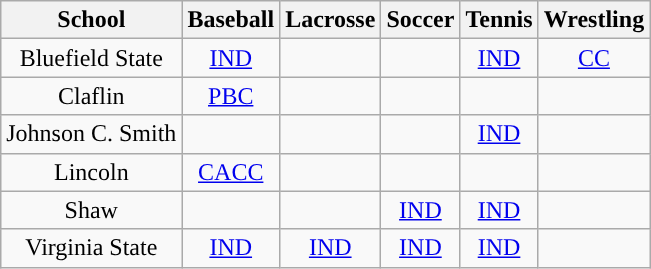<table class="wikitable" style="text-align:center;">
<tr>
<th>School</th>
<th>Baseball</th>
<th>Lacrosse</th>
<th>Soccer</th>
<th>Tennis</th>
<th>Wrestling</th>
</tr>
<tr>
<td>Bluefield State</td>
<td><a href='#'>IND</a></td>
<td></td>
<td></td>
<td><a href='#'>IND</a></td>
<td><a href='#'>CC</a></td>
</tr>
<tr>
<td>Claflin</td>
<td><a href='#'>PBC</a></td>
<td></td>
<td></td>
<td></td>
<td></td>
</tr>
<tr>
<td>Johnson C. Smith</td>
<td></td>
<td></td>
<td></td>
<td><a href='#'>IND</a></td>
<td></td>
</tr>
<tr>
<td>Lincoln</td>
<td><a href='#'>CACC</a></td>
<td></td>
<td></td>
<td></td>
<td></td>
</tr>
<tr>
<td>Shaw</td>
<td></td>
<td></td>
<td><a href='#'>IND</a></td>
<td><a href='#'>IND</a></td>
<td></td>
</tr>
<tr>
<td>Virginia State</td>
<td><a href='#'>IND</a></td>
<td><a href='#'>IND</a></td>
<td><a href='#'>IND</a></td>
<td><a href='#'>IND</a></td>
<td></td>
</tr>
</table>
